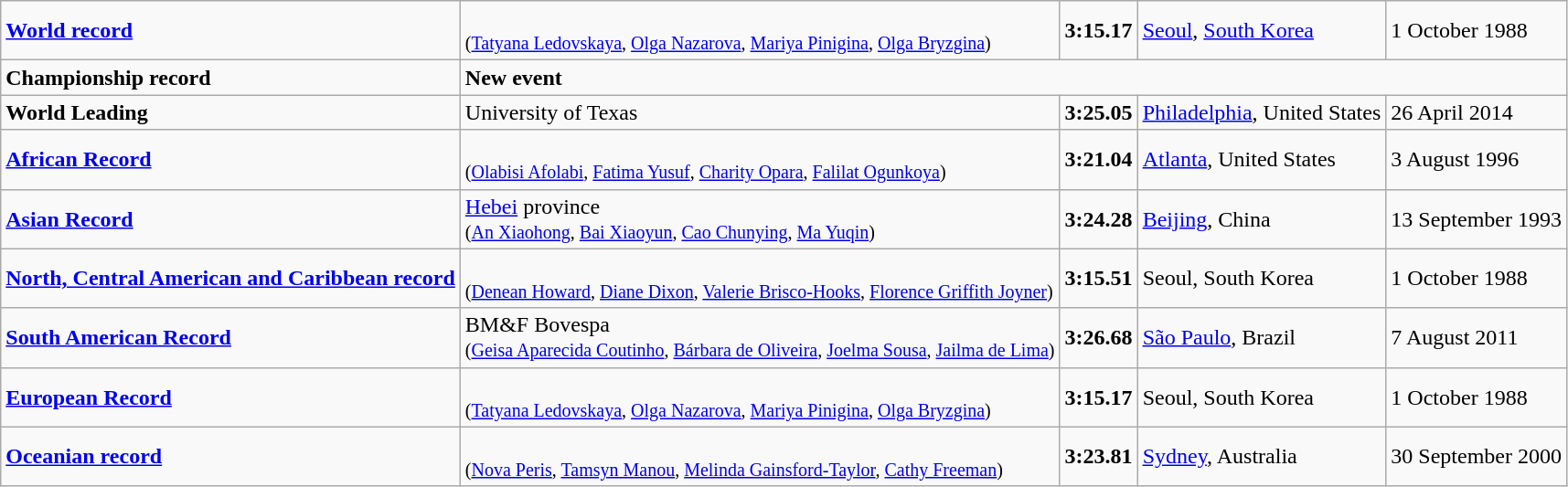<table class="wikitable">
<tr>
<td><strong><a href='#'>World record</a></strong></td>
<td><br><small>(<a href='#'>Tatyana Ledovskaya</a>, <a href='#'>Olga Nazarova</a>, <a href='#'>Mariya Pinigina</a>, <a href='#'>Olga Bryzgina</a>)</small></td>
<td><strong>3:15.17</strong></td>
<td> <a href='#'>Seoul</a>, <a href='#'>South Korea</a></td>
<td>1 October 1988</td>
</tr>
<tr>
<td><strong>Championship record</strong></td>
<td colspan=4><strong>New event</strong></td>
</tr>
<tr>
<td><strong>World Leading</strong></td>
<td> University of Texas</td>
<td><strong>3:25.05</strong></td>
<td> <a href='#'>Philadelphia</a>, United States</td>
<td>26 April 2014</td>
</tr>
<tr>
<td><strong><a href='#'>African Record</a></strong></td>
<td><br><small>(<a href='#'>Olabisi Afolabi</a>, <a href='#'>Fatima Yusuf</a>, <a href='#'>Charity Opara</a>, <a href='#'>Falilat Ogunkoya</a>)</small></td>
<td><strong>3:21.04</strong></td>
<td> <a href='#'>Atlanta</a>, United States</td>
<td>3 August 1996</td>
</tr>
<tr>
<td><strong><a href='#'>Asian Record</a></strong></td>
<td> <a href='#'>Hebei</a> province<br><small>(<a href='#'>An Xiaohong</a>, <a href='#'>Bai Xiaoyun</a>, <a href='#'>Cao Chunying</a>, <a href='#'>Ma Yuqin</a>)</small></td>
<td><strong>3:24.28</strong></td>
<td> <a href='#'>Beijing</a>, China</td>
<td>13 September 1993</td>
</tr>
<tr>
<td><strong><a href='#'>North, Central American and Caribbean record</a></strong></td>
<td><br><small>(<a href='#'>Denean Howard</a>, <a href='#'>Diane Dixon</a>, <a href='#'>Valerie Brisco-Hooks</a>, <a href='#'>Florence Griffith Joyner</a>)</small></td>
<td><strong>3:15.51</strong></td>
<td> Seoul, South Korea</td>
<td>1 October 1988</td>
</tr>
<tr>
<td><strong><a href='#'>South American Record</a></strong></td>
<td> BM&F Bovespa<br><small>(<a href='#'>Geisa Aparecida Coutinho</a>, <a href='#'>Bárbara de Oliveira</a>, <a href='#'>Joelma Sousa</a>, <a href='#'>Jailma de Lima</a>)</small></td>
<td><strong>3:26.68</strong></td>
<td> <a href='#'>São Paulo</a>, Brazil</td>
<td>7 August 2011</td>
</tr>
<tr>
<td><strong><a href='#'>European Record</a></strong></td>
<td><br><small>(<a href='#'>Tatyana Ledovskaya</a>, <a href='#'>Olga Nazarova</a>, <a href='#'>Mariya Pinigina</a>, <a href='#'>Olga Bryzgina</a>)</small></td>
<td><strong>3:15.17</strong></td>
<td> Seoul, South Korea</td>
<td>1 October 1988</td>
</tr>
<tr>
<td><strong><a href='#'>Oceanian record</a></strong></td>
<td><br><small>(<a href='#'>Nova Peris</a>, <a href='#'>Tamsyn Manou</a>, <a href='#'>Melinda Gainsford-Taylor</a>, <a href='#'>Cathy Freeman</a>)</small></td>
<td><strong>3:23.81</strong></td>
<td> <a href='#'>Sydney</a>, Australia</td>
<td>30 September 2000</td>
</tr>
</table>
